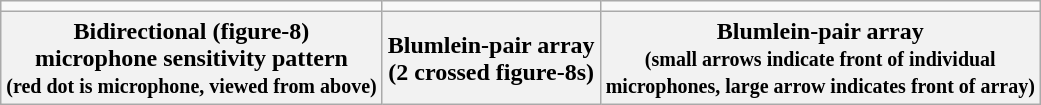<table class="wikitable">
<tr>
<td align="center"></td>
<td align="center"></td>
<td align="center"></td>
</tr>
<tr>
<th>Bidirectional (figure-8)<br>microphone sensitivity pattern<br><small>(red dot is microphone, viewed from above)</small></th>
<th>Blumlein-pair array<br>(2 crossed figure-8s)<br></th>
<th>Blumlein-pair array<br><small>(small arrows indicate front of individual <br>microphones, large arrow indicates front of array)</small></th>
</tr>
</table>
